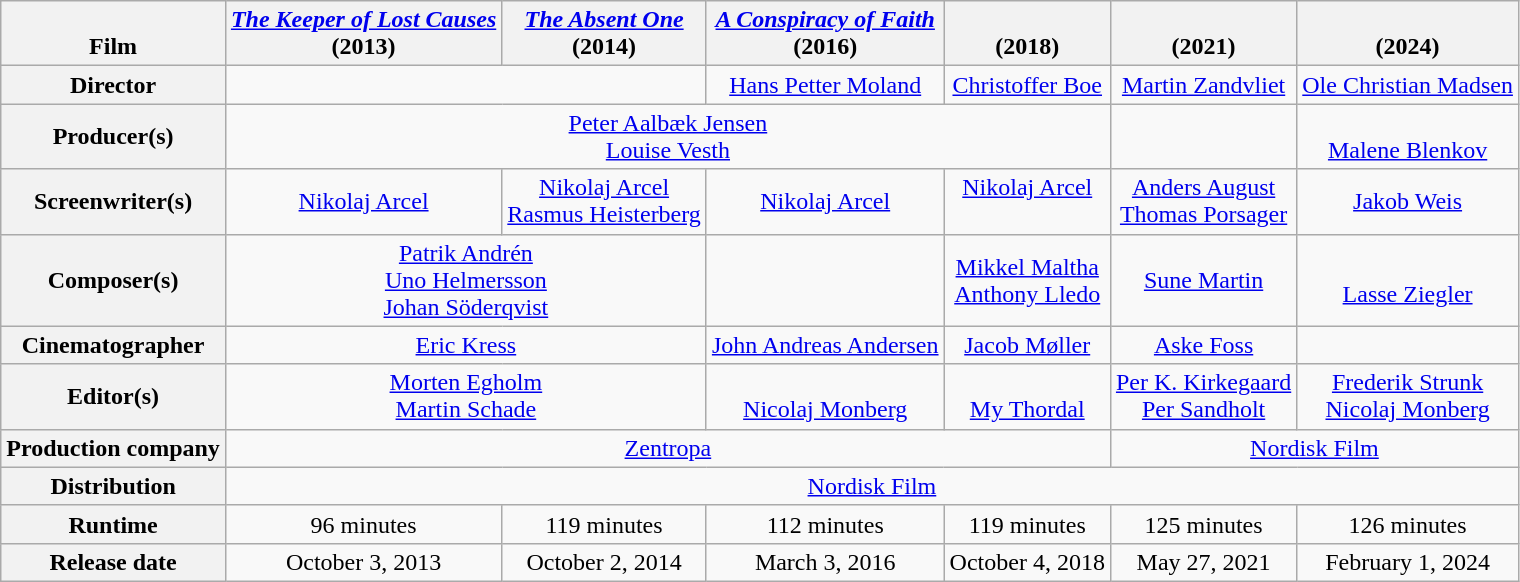<table class="wikitable" style="text-align:center;">
<tr style="vertical-align:bottom;">
<th>Film</th>
<th><em><a href='#'>The Keeper of Lost Causes</a></em><br>(2013)</th>
<th><em><a href='#'>The Absent One</a></em><br>(2014)</th>
<th><em><a href='#'>A Conspiracy of Faith</a></em><br>(2016)</th>
<th><em></em><br>(2018)</th>
<th><em></em><br>(2021)</th>
<th><em></em><br>(2024)</th>
</tr>
<tr>
<th>Director</th>
<td colspan="2"></td>
<td><a href='#'>Hans Petter Moland</a></td>
<td><a href='#'>Christoffer Boe</a></td>
<td><a href='#'>Martin Zandvliet</a></td>
<td><a href='#'>Ole Christian Madsen</a></td>
</tr>
<tr>
<th>Producer(s)</th>
<td colspan="4"><a href='#'>Peter Aalbæk Jensen</a><br><a href='#'>Louise Vesth</a></td>
<td></td>
<td><br><a href='#'>Malene Blenkov</a></td>
</tr>
<tr>
<th>Screenwriter(s)</th>
<td><a href='#'>Nikolaj Arcel</a></td>
<td><a href='#'>Nikolaj Arcel</a><br><a href='#'>Rasmus Heisterberg</a></td>
<td><a href='#'>Nikolaj Arcel</a></td>
<td><a href='#'>Nikolaj Arcel</a><br><br></td>
<td><a href='#'>Anders August</a><br><a href='#'>Thomas Porsager</a></td>
<td><a href='#'>Jakob Weis</a></td>
</tr>
<tr>
<th>Composer(s)</th>
<td colspan="2"><a href='#'>Patrik Andrén</a><br><a href='#'>Uno Helmersson</a><br><a href='#'>Johan Söderqvist</a></td>
<td></td>
<td><a href='#'>Mikkel Maltha</a><br><a href='#'>Anthony Lledo</a></td>
<td><a href='#'>Sune Martin</a></td>
<td><br><a href='#'>Lasse Ziegler</a></td>
</tr>
<tr>
<th>Cinematographer</th>
<td colspan="2"><a href='#'>Eric Kress</a></td>
<td><a href='#'>John Andreas Andersen</a></td>
<td><a href='#'>Jacob Møller</a></td>
<td><a href='#'>Aske Foss</a></td>
<td></td>
</tr>
<tr>
<th>Editor(s)</th>
<td colspan="2"><a href='#'>Morten Egholm</a><br><a href='#'>Martin Schade</a></td>
<td><br><a href='#'>Nicolaj Monberg</a></td>
<td><br><a href='#'>My Thordal</a></td>
<td><a href='#'>Per K. Kirkegaard</a><br><a href='#'>Per Sandholt</a></td>
<td><a href='#'>Frederik Strunk</a><br><a href='#'>Nicolaj Monberg</a></td>
</tr>
<tr>
<th>Production company</th>
<td colspan="4"><a href='#'>Zentropa</a></td>
<td colspan="2"><a href='#'>Nordisk Film</a></td>
</tr>
<tr>
<th>Distribution</th>
<td colspan="6"><a href='#'>Nordisk Film</a></td>
</tr>
<tr>
<th>Runtime</th>
<td>96 minutes</td>
<td>119 minutes</td>
<td>112 minutes</td>
<td>119 minutes</td>
<td>125 minutes</td>
<td>126 minutes</td>
</tr>
<tr>
<th>Release date</th>
<td>October 3, 2013</td>
<td>October 2, 2014</td>
<td>March 3, 2016</td>
<td>October 4, 2018</td>
<td>May 27, 2021</td>
<td>February 1, 2024</td>
</tr>
</table>
